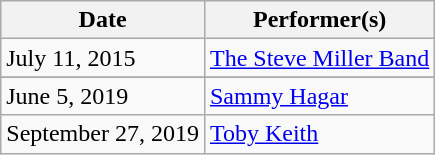<table class="wikitable sortable">
<tr>
<th>Date</th>
<th>Performer(s)</th>
</tr>
<tr>
<td style="text-align: left;">July 11, 2015</td>
<td style="text-align: left;"><a href='#'>The Steve Miller Band</a></td>
</tr>
<tr>
</tr>
<tr>
<td>June 5, 2019</td>
<td><a href='#'>Sammy Hagar</a></td>
</tr>
<tr>
<td>September 27, 2019</td>
<td><a href='#'>Toby Keith</a></td>
</tr>
</table>
